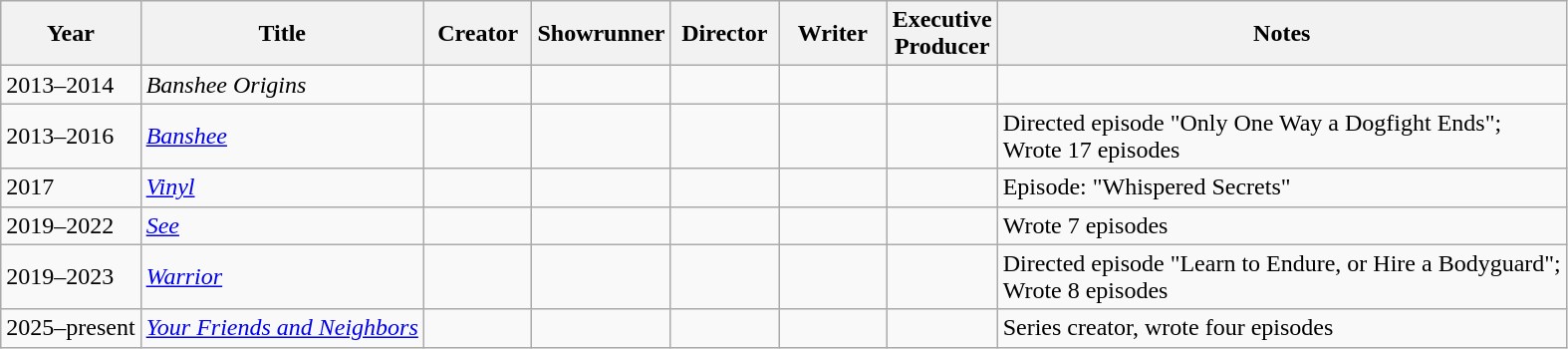<table class="wikitable">
<tr>
<th>Year</th>
<th>Title</th>
<th width="65">Creator</th>
<th>Showrunner</th>
<th width="65">Director</th>
<th width="65">Writer</th>
<th width="65">Executive<br>Producer</th>
<th>Notes</th>
</tr>
<tr>
<td>2013–2014</td>
<td scope="row"><em>Banshee Origins</em></td>
<td></td>
<td></td>
<td></td>
<td></td>
<td></td>
<td></td>
</tr>
<tr>
<td>2013–2016</td>
<td><em><a href='#'>Banshee</a></em></td>
<td></td>
<td></td>
<td></td>
<td></td>
<td></td>
<td>Directed episode "Only One Way a Dogfight Ends";<br>Wrote 17 episodes</td>
</tr>
<tr>
<td>2017</td>
<td><em><a href='#'>Vinyl</a></em></td>
<td></td>
<td></td>
<td></td>
<td></td>
<td></td>
<td>Episode: "Whispered Secrets"</td>
</tr>
<tr>
<td>2019–2022</td>
<td><em><a href='#'>See</a></em></td>
<td></td>
<td></td>
<td></td>
<td></td>
<td></td>
<td>Wrote 7 episodes</td>
</tr>
<tr>
<td>2019–2023</td>
<td><em><a href='#'>Warrior</a></em></td>
<td></td>
<td></td>
<td></td>
<td></td>
<td></td>
<td>Directed episode "Learn to Endure, or Hire a Bodyguard";<br>Wrote 8 episodes</td>
</tr>
<tr>
<td>2025–present</td>
<td><em><a href='#'>Your Friends and Neighbors</a></em></td>
<td></td>
<td></td>
<td></td>
<td></td>
<td></td>
<td>Series creator, wrote four episodes</td>
</tr>
</table>
